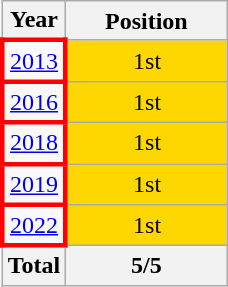<table class="wikitable" style="text-align: center;">
<tr>
<th>Year</th>
<th width="100">Position</th>
</tr>
<tr>
<td style="border: 3px solid red"> <a href='#'>2013</a></td>
<td bgcolor=gold>1st</td>
</tr>
<tr>
<td style="border: 3px solid red"> <a href='#'>2016</a></td>
<td bgcolor=gold>1st</td>
</tr>
<tr>
<td style="border: 3px solid red"> <a href='#'>2018</a></td>
<td bgcolor=gold>1st</td>
</tr>
<tr>
<td style="border: 3px solid red"> <a href='#'>2019</a></td>
<td bgcolor=gold>1st</td>
</tr>
<tr>
<td style="border: 3px solid red"> <a href='#'>2022</a></td>
<td bgcolor=gold>1st</td>
</tr>
<tr>
<th>Total</th>
<th>5/5</th>
</tr>
</table>
